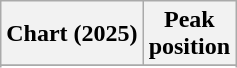<table class="wikitable sortable plainrowheaders" style="text-align:center;">
<tr>
<th scope="col">Chart (2025)</th>
<th scope="col">Peak<br>position</th>
</tr>
<tr>
</tr>
<tr>
</tr>
<tr>
</tr>
<tr>
</tr>
</table>
